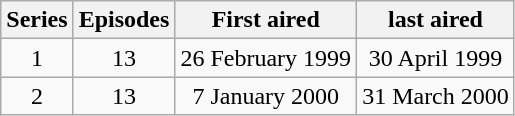<table class="wikitable plainrowheaders" style="text-align:center">
<tr>
<th scope="col">Series</th>
<th scope="col">Episodes</th>
<th scope="col">First aired</th>
<th scope="col">last aired</th>
</tr>
<tr>
<td scope="row">1</td>
<td>13</td>
<td>26 February 1999</td>
<td>30 April 1999</td>
</tr>
<tr>
<td scope="row">2</td>
<td>13</td>
<td>7 January 2000</td>
<td>31 March 2000</td>
</tr>
</table>
